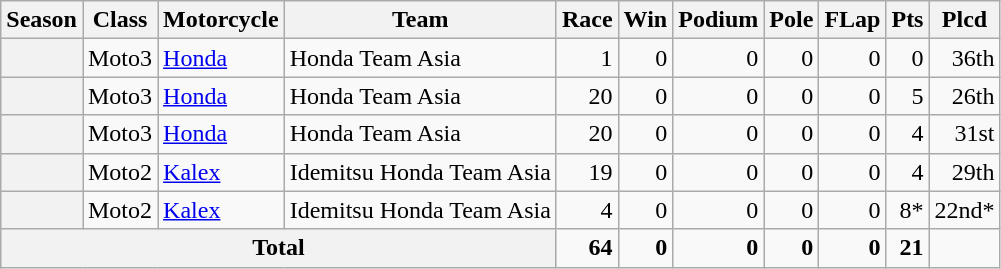<table class="wikitable" style="text-align:right;">
<tr>
<th>Season</th>
<th>Class</th>
<th>Motorcycle</th>
<th>Team</th>
<th>Race</th>
<th>Win</th>
<th>Podium</th>
<th>Pole</th>
<th>FLap</th>
<th>Pts</th>
<th>Plcd</th>
</tr>
<tr>
<th></th>
<td>Moto3</td>
<td style="text-align:left;"><a href='#'>Honda</a></td>
<td style="text-align:left;">Honda Team Asia</td>
<td>1</td>
<td>0</td>
<td>0</td>
<td>0</td>
<td>0</td>
<td>0</td>
<td>36th</td>
</tr>
<tr>
<th></th>
<td>Moto3</td>
<td style="text-align:left;"><a href='#'>Honda</a></td>
<td style="text-align:left;">Honda Team Asia</td>
<td>20</td>
<td>0</td>
<td>0</td>
<td>0</td>
<td>0</td>
<td>5</td>
<td>26th</td>
</tr>
<tr>
<th></th>
<td>Moto3</td>
<td style="text-align:left;"><a href='#'>Honda</a></td>
<td style="text-align:left;">Honda Team Asia</td>
<td>20</td>
<td>0</td>
<td>0</td>
<td>0</td>
<td>0</td>
<td>4</td>
<td>31st</td>
</tr>
<tr>
<th></th>
<td>Moto2</td>
<td style="text-align:left;"><a href='#'>Kalex</a></td>
<td style="text-align:left;">Idemitsu Honda Team Asia</td>
<td>19</td>
<td>0</td>
<td>0</td>
<td>0</td>
<td>0</td>
<td>4</td>
<td>29th</td>
</tr>
<tr>
<th></th>
<td>Moto2</td>
<td style="text-align:left;"><a href='#'>Kalex</a></td>
<td style="text-align:left;">Idemitsu Honda Team Asia</td>
<td>4</td>
<td>0</td>
<td>0</td>
<td>0</td>
<td>0</td>
<td>8*</td>
<td>22nd*</td>
</tr>
<tr>
<th colspan="4">Total</th>
<td><strong>64</strong></td>
<td><strong>0</strong></td>
<td><strong>0</strong></td>
<td><strong>0</strong></td>
<td><strong>0</strong></td>
<td><strong>21</strong></td>
<td></td>
</tr>
</table>
